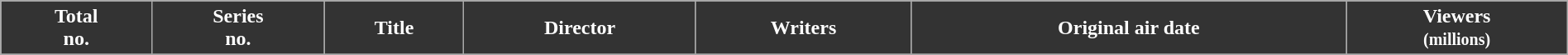<table class="wikitable plainrowheaders" style="width:100%;">
<tr>
<th style="background:#333333; color:#ffffff;">Total<br>no.</th>
<th style="background:#333333; color:#ffffff;">Series<br>no.</th>
<th style="background:#333333; color:#ffffff;">Title</th>
<th style="background:#333333; color:#ffffff;">Director</th>
<th style="background:#333333; color:#ffffff;">Writers</th>
<th style="background:#333333; color:#ffffff;">Original air date</th>
<th style="background:#333333; color:#ffffff;">Viewers<br><small>(millions)</small></th>
</tr>
<tr>
</tr>
</table>
